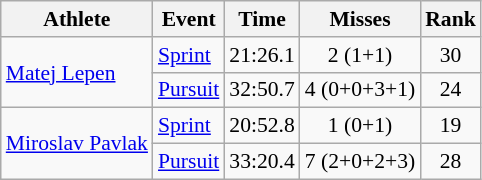<table class="wikitable" style="font-size:90%">
<tr>
<th>Athlete</th>
<th>Event</th>
<th>Time</th>
<th>Misses</th>
<th>Rank</th>
</tr>
<tr align=center>
<td align=left rowspan=2><a href='#'>Matej Lepen</a></td>
<td align=left><a href='#'>Sprint</a></td>
<td>21:26.1</td>
<td>2 (1+1)</td>
<td>30</td>
</tr>
<tr align=center>
<td align=left><a href='#'>Pursuit</a></td>
<td>32:50.7</td>
<td>4 (0+0+3+1)</td>
<td>24</td>
</tr>
<tr align=center>
<td align=left rowspan=2><a href='#'>Miroslav Pavlak</a></td>
<td align=left><a href='#'>Sprint</a></td>
<td>20:52.8</td>
<td>1 (0+1)</td>
<td>19</td>
</tr>
<tr align=center>
<td align=left><a href='#'>Pursuit</a></td>
<td>33:20.4</td>
<td>7 (2+0+2+3)</td>
<td>28</td>
</tr>
</table>
